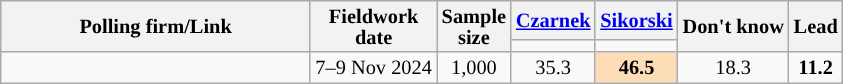<table class="wikitable" style="text-align:center; font-size:85%; line-height:14px;">
<tr>
<th rowspan="2" style="width:200px;">Polling firm/Link</th>
<th rowspan="2" data-sort-type="date">Fieldwork<br>date</th>
<th rowspan="2" style="width:20px;">Sample<br>size</th>
<th><a href='#'>Czarnek</a><br></th>
<th><a href='#'>Sikorski</a><br></th>
<th rowspan="2">Don't know</th>
<th rowspan="2">Lead</th>
</tr>
<tr>
<td style="background:"></td>
<td style="background:"></td>
</tr>
<tr>
<td></td>
<td data-sort-value="2024-11-09">7–9 Nov 2024</td>
<td>1,000</td>
<td>35.3</td>
<td style="background:#FDDCB8;"><strong>46.5</strong></td>
<td>18.3</td>
<td style="background:"><strong>11.2</strong></td>
</tr>
</table>
